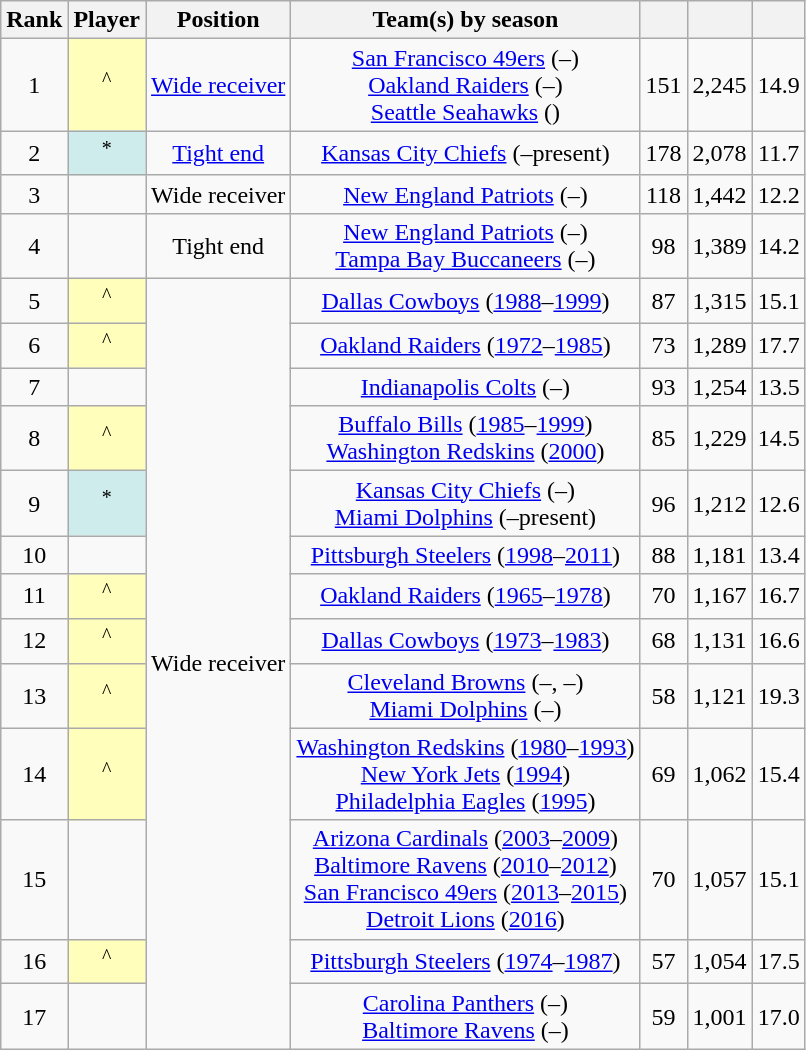<table class="wikitable sortable" style="text-align:center;">
<tr>
<th>Rank</th>
<th>Player</th>
<th>Position</th>
<th>Team(s) by season</th>
<th></th>
<th></th>
<th></th>
</tr>
<tr>
<td>1</td>
<td style="background:#ffb;"><sup>^</sup></td>
<td><a href='#'>Wide receiver</a></td>
<td><a href='#'>San Francisco 49ers</a> (–)<br><a href='#'>Oakland Raiders</a> (–)<br><a href='#'>Seattle Seahawks</a> ()</td>
<td>151</td>
<td>2,245</td>
<td>14.9</td>
</tr>
<tr>
<td>2</td>
<td style="background:#cfecec;"><sup>*</sup></td>
<td><a href='#'>Tight end</a></td>
<td><a href='#'>Kansas City Chiefs</a> (–present)</td>
<td>178</td>
<td>2,078</td>
<td>11.7</td>
</tr>
<tr>
<td>3</td>
<td></td>
<td>Wide receiver</td>
<td><a href='#'>New England Patriots</a> (–)</td>
<td>118</td>
<td>1,442</td>
<td>12.2</td>
</tr>
<tr>
<td>4</td>
<td></td>
<td>Tight end</td>
<td><a href='#'>New England Patriots</a> (–)<br><a href='#'>Tampa Bay Buccaneers</a> (–)</td>
<td>98</td>
<td>1,389</td>
<td>14.2</td>
</tr>
<tr>
<td>5</td>
<td style="background:#ffb;"><sup>^</sup></td>
<td rowspan=13>Wide receiver</td>
<td><a href='#'>Dallas Cowboys</a> (<a href='#'>1988</a>–<a href='#'>1999</a>)</td>
<td>87</td>
<td>1,315</td>
<td>15.1</td>
</tr>
<tr>
<td>6</td>
<td style="background:#ffb;"><sup>^</sup></td>
<td><a href='#'>Oakland Raiders</a> (<a href='#'>1972</a>–<a href='#'>1985</a>)</td>
<td>73</td>
<td>1,289</td>
<td>17.7</td>
</tr>
<tr>
<td>7</td>
<td></td>
<td><a href='#'>Indianapolis Colts</a> (–)</td>
<td>93</td>
<td>1,254</td>
<td>13.5</td>
</tr>
<tr>
<td>8</td>
<td style="background:#ffb;"><sup>^</sup></td>
<td><a href='#'>Buffalo Bills</a> (<a href='#'>1985</a>–<a href='#'>1999</a>)<br><a href='#'>Washington Redskins</a> (<a href='#'>2000</a>)</td>
<td>85</td>
<td>1,229</td>
<td>14.5</td>
</tr>
<tr>
<td>9</td>
<td style="background:#cfecec;"><sup>*</sup></td>
<td><a href='#'>Kansas City Chiefs</a> (–)<br><a href='#'>Miami Dolphins</a> (–present)</td>
<td>96</td>
<td>1,212</td>
<td>12.6</td>
</tr>
<tr>
<td>10</td>
<td></td>
<td><a href='#'>Pittsburgh Steelers</a> (<a href='#'>1998</a>–<a href='#'>2011</a>)</td>
<td>88</td>
<td>1,181</td>
<td>13.4</td>
</tr>
<tr>
<td>11</td>
<td style="background:#ffb;"><sup>^</sup></td>
<td><a href='#'>Oakland Raiders</a> (<a href='#'>1965</a>–<a href='#'>1978</a>)</td>
<td>70</td>
<td>1,167</td>
<td>16.7</td>
</tr>
<tr>
<td>12</td>
<td style="background:#ffb;"><sup>^</sup></td>
<td><a href='#'>Dallas Cowboys</a> (<a href='#'>1973</a>–<a href='#'>1983</a>)</td>
<td>68</td>
<td>1,131</td>
<td>16.6</td>
</tr>
<tr>
<td>13</td>
<td style="background:#ffb;"><sup>^</sup></td>
<td><a href='#'>Cleveland Browns</a> (–, –)<br><a href='#'>Miami Dolphins</a> (–)</td>
<td>58</td>
<td>1,121</td>
<td>19.3</td>
</tr>
<tr>
<td>14</td>
<td style="background:#ffb;"><sup>^</sup></td>
<td><a href='#'>Washington Redskins</a> (<a href='#'>1980</a>–<a href='#'>1993</a>)<br><a href='#'>New York Jets</a> (<a href='#'>1994</a>)<br><a href='#'>Philadelphia Eagles</a> (<a href='#'>1995</a>)</td>
<td>69</td>
<td>1,062</td>
<td>15.4</td>
</tr>
<tr>
<td>15</td>
<td></td>
<td><a href='#'>Arizona Cardinals</a> (<a href='#'>2003</a>–<a href='#'>2009</a>)<br><a href='#'>Baltimore Ravens</a> (<a href='#'>2010</a>–<a href='#'>2012</a>)<br><a href='#'>San Francisco 49ers</a> (<a href='#'>2013</a>–<a href='#'>2015</a>)<br><a href='#'>Detroit Lions</a> (<a href='#'>2016</a>)</td>
<td>70</td>
<td>1,057</td>
<td>15.1</td>
</tr>
<tr>
<td>16</td>
<td style="background:#ffb;"><sup>^</sup></td>
<td><a href='#'>Pittsburgh Steelers</a> (<a href='#'>1974</a>–<a href='#'>1987</a>)</td>
<td>57</td>
<td>1,054</td>
<td>17.5</td>
</tr>
<tr>
<td>17</td>
<td></td>
<td><a href='#'>Carolina Panthers</a> (–)<br><a href='#'>Baltimore Ravens</a> (–)</td>
<td>59</td>
<td>1,001</td>
<td>17.0</td>
</tr>
</table>
